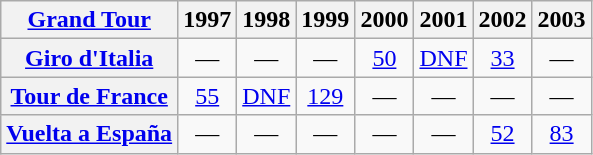<table class="wikitable plainrowheaders">
<tr>
<th scope="col"><a href='#'>Grand Tour</a></th>
<th scope="col">1997</th>
<th scope="col">1998</th>
<th scope="col">1999</th>
<th scope="col">2000</th>
<th scope="col">2001</th>
<th scope="col">2002</th>
<th scope="col">2003</th>
</tr>
<tr style="text-align:center;">
<th scope="row"> <a href='#'>Giro d'Italia</a></th>
<td>—</td>
<td>—</td>
<td>—</td>
<td style="text-align:center;"><a href='#'>50</a></td>
<td style="text-align:center;"><a href='#'>DNF</a></td>
<td style="text-align:center;"><a href='#'>33</a></td>
<td>—</td>
</tr>
<tr style="text-align:center;">
<th scope="row"> <a href='#'>Tour de France</a></th>
<td style="text-align:center;"><a href='#'>55</a></td>
<td style="text-align:center;"><a href='#'>DNF</a></td>
<td style="text-align:center;"><a href='#'>129</a></td>
<td>—</td>
<td>—</td>
<td>—</td>
<td>—</td>
</tr>
<tr style="text-align:center;">
<th scope="row"> <a href='#'>Vuelta a España</a></th>
<td>—</td>
<td>—</td>
<td>—</td>
<td>—</td>
<td>—</td>
<td style="text-align:center;"><a href='#'>52</a></td>
<td style="text-align:center;"><a href='#'>83</a></td>
</tr>
</table>
